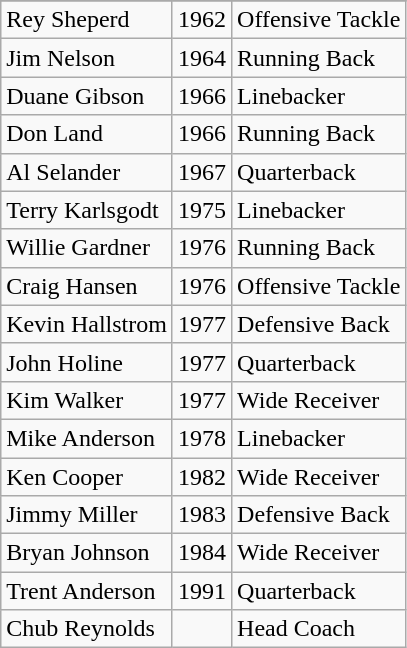<table class="wikitable">
<tr>
</tr>
<tr>
<td>Rey Sheperd</td>
<td>1962</td>
<td>Offensive Tackle</td>
</tr>
<tr>
<td>Jim Nelson</td>
<td>1964</td>
<td>Running Back</td>
</tr>
<tr>
<td>Duane Gibson</td>
<td>1966</td>
<td>Linebacker</td>
</tr>
<tr>
<td>Don Land</td>
<td>1966</td>
<td>Running Back</td>
</tr>
<tr>
<td>Al Selander</td>
<td>1967</td>
<td>Quarterback</td>
</tr>
<tr>
<td>Terry Karlsgodt</td>
<td>1975</td>
<td>Linebacker</td>
</tr>
<tr>
<td>Willie Gardner</td>
<td>1976</td>
<td>Running Back</td>
</tr>
<tr>
<td>Craig Hansen</td>
<td>1976</td>
<td>Offensive Tackle</td>
</tr>
<tr>
<td>Kevin Hallstrom</td>
<td>1977</td>
<td>Defensive Back</td>
</tr>
<tr>
<td>John Holine</td>
<td>1977</td>
<td>Quarterback</td>
</tr>
<tr>
<td>Kim Walker</td>
<td>1977</td>
<td>Wide Receiver</td>
</tr>
<tr>
<td>Mike Anderson</td>
<td>1978</td>
<td>Linebacker</td>
</tr>
<tr>
<td>Ken Cooper</td>
<td>1982</td>
<td>Wide Receiver</td>
</tr>
<tr>
<td>Jimmy Miller</td>
<td>1983</td>
<td>Defensive Back</td>
</tr>
<tr>
<td>Bryan Johnson</td>
<td>1984</td>
<td>Wide Receiver</td>
</tr>
<tr>
<td>Trent Anderson</td>
<td>1991</td>
<td>Quarterback</td>
</tr>
<tr>
<td>Chub Reynolds</td>
<td></td>
<td>Head Coach</td>
</tr>
</table>
